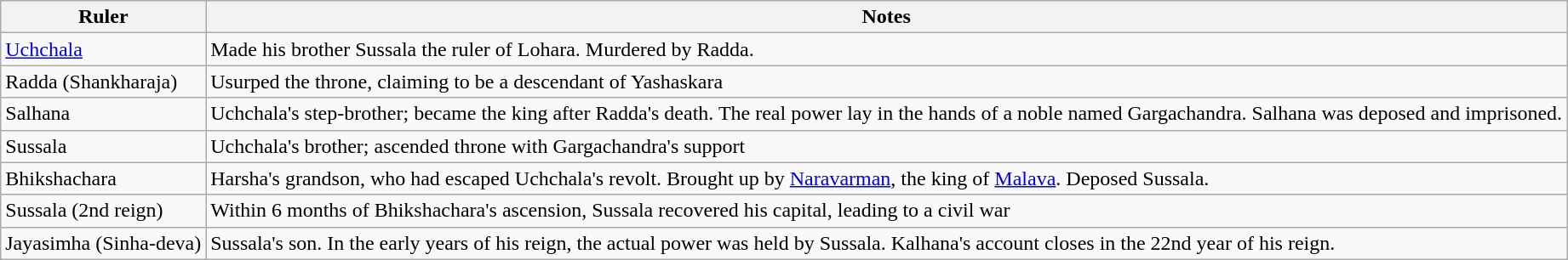<table class="wikitable">
<tr>
<th>Ruler</th>
<th>Notes</th>
</tr>
<tr>
<td><a href='#'>Uchchala</a></td>
<td>Made his brother Sussala the ruler of Lohara. Murdered by Radda.</td>
</tr>
<tr>
<td>Radda (Shankharaja)</td>
<td>Usurped the throne, claiming to be a descendant of Yashaskara</td>
</tr>
<tr>
<td>Salhana</td>
<td>Uchchala's step-brother; became the king after Radda's death. The real power lay in the hands of a noble named Gargachandra. Salhana was deposed and imprisoned.</td>
</tr>
<tr>
<td>Sussala</td>
<td>Uchchala's brother; ascended throne with Gargachandra's support</td>
</tr>
<tr>
<td>Bhikshachara</td>
<td>Harsha's grandson, who had escaped Uchchala's revolt. Brought up by <a href='#'>Naravarman</a>, the king of <a href='#'>Malava</a>. Deposed Sussala.</td>
</tr>
<tr>
<td>Sussala (2nd reign)</td>
<td>Within 6 months of Bhikshachara's ascension, Sussala recovered his capital, leading to a civil war</td>
</tr>
<tr>
<td>Jayasimha (Sinha-deva)</td>
<td>Sussala's son. In the early years of his reign, the actual power was held by Sussala. Kalhana's account closes in the 22nd year of his reign.</td>
</tr>
</table>
